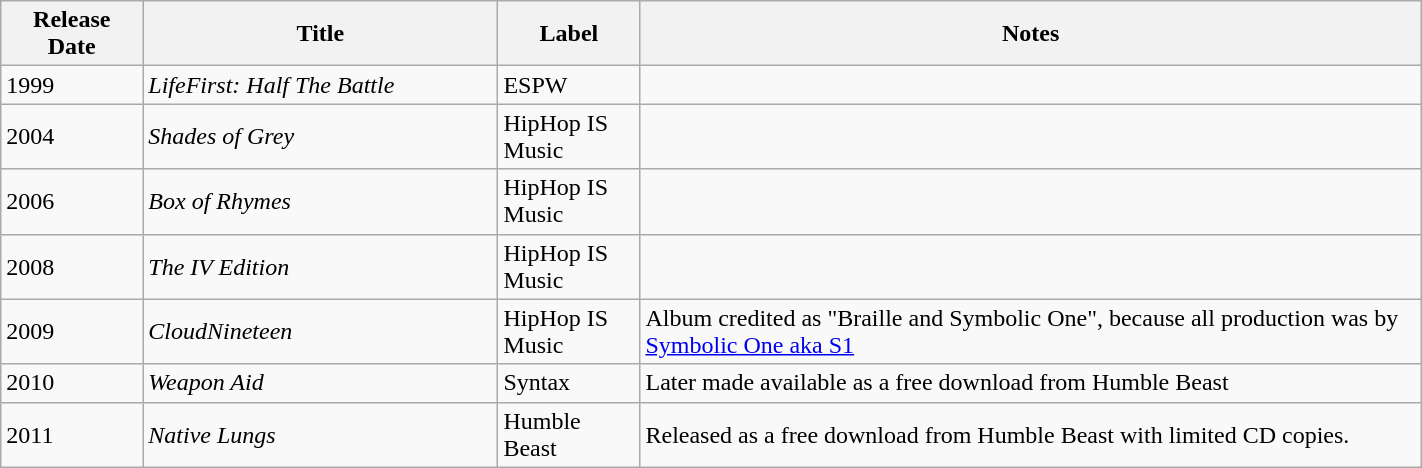<table class="wikitable" width="75%" style="margin-left:1em">
<tr>
<th width="10%">Release Date</th>
<th width="25%">Title</th>
<th width="10%">Label</th>
<th>Notes</th>
</tr>
<tr>
<td>1999</td>
<td><em>LifeFirst: Half The Battle</em></td>
<td>ESPW</td>
<td></td>
</tr>
<tr>
<td>2004</td>
<td><em>Shades of Grey</em></td>
<td>HipHop IS Music</td>
<td></td>
</tr>
<tr>
<td>2006</td>
<td><em>Box of Rhymes</em></td>
<td>HipHop IS Music</td>
<td></td>
</tr>
<tr>
<td>2008</td>
<td><em>The IV Edition</em></td>
<td>HipHop IS Music</td>
<td></td>
</tr>
<tr>
<td>2009</td>
<td><em>CloudNineteen</em></td>
<td>HipHop IS Music</td>
<td>Album credited as "Braille and Symbolic One", because all production was by <a href='#'>Symbolic One aka S1</a></td>
</tr>
<tr>
<td>2010</td>
<td><em>Weapon Aid</em></td>
<td>Syntax</td>
<td>Later made available as a free download from Humble Beast</td>
</tr>
<tr>
<td>2011</td>
<td><em>Native Lungs</em></td>
<td>Humble Beast</td>
<td>Released as a free download from Humble Beast with limited CD copies.</td>
</tr>
</table>
